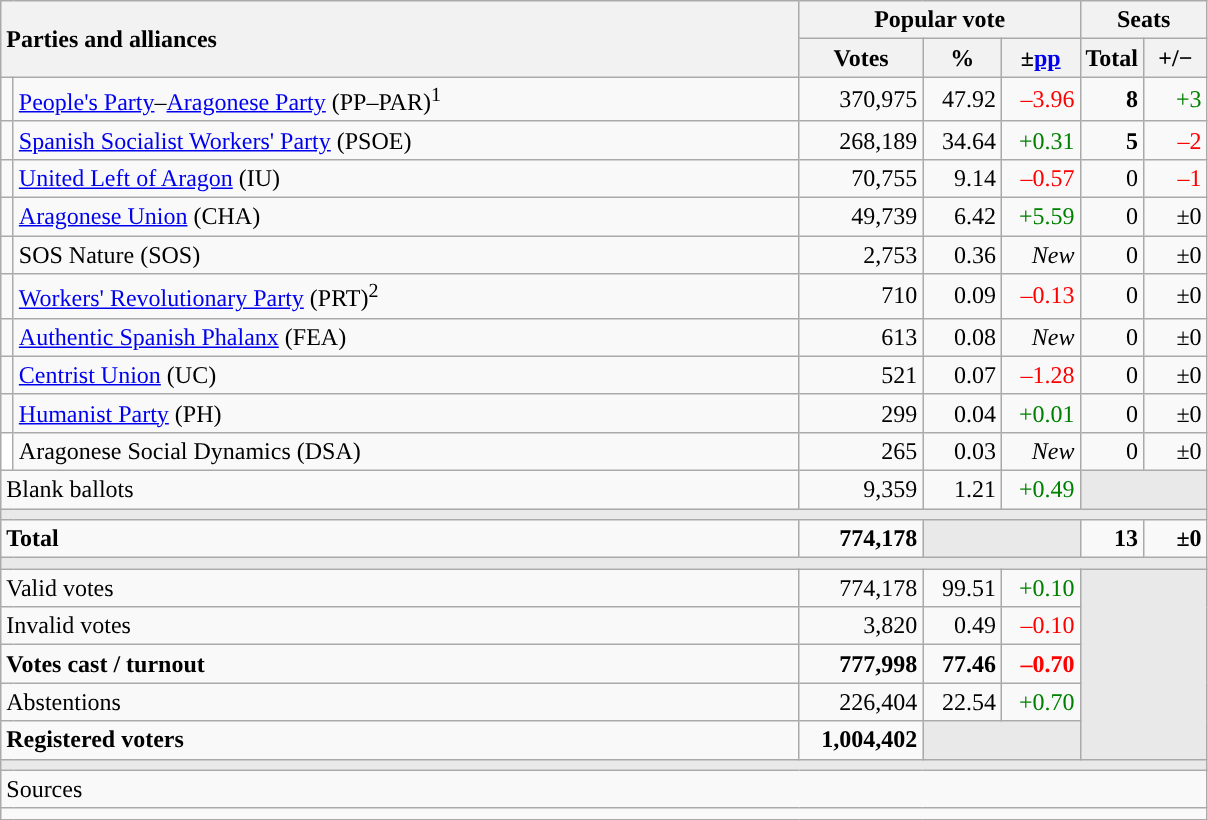<table class="wikitable" style="text-align:right;">
<tr>
<th style="text-align:left;" rowspan="2" colspan="2" width="525">Parties and alliances</th>
<th colspan="3">Popular vote</th>
<th colspan="2">Seats</th>
</tr>
<tr>
<th width="75">Votes</th>
<th width="45">%</th>
<th width="45">±<a href='#'>pp</a></th>
<th width="35">Total</th>
<th width="35">+/−</th>
</tr>
<tr>
<td width="1" style="color:inherit;background:"></td>
<td align="left"><a href='#'>People's Party</a>–<a href='#'>Aragonese Party</a> (PP–PAR)<sup>1</sup></td>
<td>370,975</td>
<td>47.92</td>
<td style="color:red;">–3.96</td>
<td><strong>8</strong></td>
<td style="color:green;">+3</td>
</tr>
<tr>
<td style="color:inherit;background:"></td>
<td align="left"><a href='#'>Spanish Socialist Workers' Party</a> (PSOE)</td>
<td>268,189</td>
<td>34.64</td>
<td style="color:green;">+0.31</td>
<td><strong>5</strong></td>
<td style="color:red;">–2</td>
</tr>
<tr>
<td style="color:inherit;background:"></td>
<td align="left"><a href='#'>United Left of Aragon</a> (IU)</td>
<td>70,755</td>
<td>9.14</td>
<td style="color:red;">–0.57</td>
<td>0</td>
<td style="color:red;">–1</td>
</tr>
<tr>
<td style="color:inherit;background:"></td>
<td align="left"><a href='#'>Aragonese Union</a> (CHA)</td>
<td>49,739</td>
<td>6.42</td>
<td style="color:green;">+5.59</td>
<td>0</td>
<td>±0</td>
</tr>
<tr>
<td style="color:inherit;background:"></td>
<td align="left">SOS Nature (SOS)</td>
<td>2,753</td>
<td>0.36</td>
<td><em>New</em></td>
<td>0</td>
<td>±0</td>
</tr>
<tr>
<td style="color:inherit;background:"></td>
<td align="left"><a href='#'>Workers' Revolutionary Party</a> (PRT)<sup>2</sup></td>
<td>710</td>
<td>0.09</td>
<td style="color:red;">–0.13</td>
<td>0</td>
<td>±0</td>
</tr>
<tr>
<td style="color:inherit;background:"></td>
<td align="left"><a href='#'>Authentic Spanish Phalanx</a> (FEA)</td>
<td>613</td>
<td>0.08</td>
<td><em>New</em></td>
<td>0</td>
<td>±0</td>
</tr>
<tr>
<td style="color:inherit;background:"></td>
<td align="left"><a href='#'>Centrist Union</a> (UC)</td>
<td>521</td>
<td>0.07</td>
<td style="color:red;">–1.28</td>
<td>0</td>
<td>±0</td>
</tr>
<tr>
<td style="color:inherit;background:"></td>
<td align="left"><a href='#'>Humanist Party</a> (PH)</td>
<td>299</td>
<td>0.04</td>
<td style="color:green;">+0.01</td>
<td>0</td>
<td>±0</td>
</tr>
<tr>
<td bgcolor="white"></td>
<td align="left">Aragonese Social Dynamics (DSA)</td>
<td>265</td>
<td>0.03</td>
<td><em>New</em></td>
<td>0</td>
<td>±0</td>
</tr>
<tr>
<td align="left" colspan="2">Blank ballots</td>
<td>9,359</td>
<td>1.21</td>
<td style="color:green;">+0.49</td>
<td bgcolor="#E9E9E9" colspan="2"></td>
</tr>
<tr>
<td colspan="7" bgcolor="#E9E9E9"></td>
</tr>
<tr style="font-weight:bold;">
<td align="left" colspan="2">Total</td>
<td>774,178</td>
<td bgcolor="#E9E9E9" colspan="2"></td>
<td>13</td>
<td>±0</td>
</tr>
<tr>
<td colspan="7" bgcolor="#E9E9E9"></td>
</tr>
<tr>
<td align="left" colspan="2">Valid votes</td>
<td>774,178</td>
<td>99.51</td>
<td style="color:green;">+0.10</td>
<td bgcolor="#E9E9E9" colspan="2" rowspan="5"></td>
</tr>
<tr>
<td align="left" colspan="2">Invalid votes</td>
<td>3,820</td>
<td>0.49</td>
<td style="color:red;">–0.10</td>
</tr>
<tr style="font-weight:bold;">
<td align="left" colspan="2">Votes cast / turnout</td>
<td>777,998</td>
<td>77.46</td>
<td style="color:red;">–0.70</td>
</tr>
<tr>
<td align="left" colspan="2">Abstentions</td>
<td>226,404</td>
<td>22.54</td>
<td style="color:green;">+0.70</td>
</tr>
<tr style="font-weight:bold;">
<td align="left" colspan="2">Registered voters</td>
<td>1,004,402</td>
<td bgcolor="#E9E9E9" colspan="2"></td>
</tr>
<tr>
<td colspan="7" bgcolor="#E9E9E9"></td>
</tr>
<tr>
<td align="left" colspan="7">Sources</td>
</tr>
<tr>
<td colspan="7" style="text-align:left; max-width:790px;"></td>
</tr>
</table>
